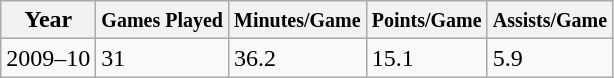<table class="wikitable">
<tr>
<th>Year</th>
<th><small>Games Played</small></th>
<th><small>Minutes/Game</small></th>
<th><small>Points/Game</small></th>
<th><small>Assists/Game</small></th>
</tr>
<tr>
<td>2009–10</td>
<td>31</td>
<td>36.2</td>
<td>15.1</td>
<td>5.9</td>
</tr>
</table>
